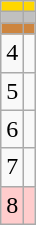<table class="wikitable">
<tr style="background:gold;">
<td align=center></td>
<td></td>
</tr>
<tr style="background:silver;">
<td align=center></td>
<td></td>
</tr>
<tr style="background:peru;">
<td align=center></td>
<td></td>
</tr>
<tr>
<td align=center>4</td>
<td></td>
</tr>
<tr>
<td align=center>5</td>
<td></td>
</tr>
<tr>
<td align=center>6</td>
<td></td>
</tr>
<tr>
<td align=center>7</td>
<td></td>
</tr>
<tr style="background:#fcc;">
<td align=center>8</td>
<td></td>
</tr>
</table>
